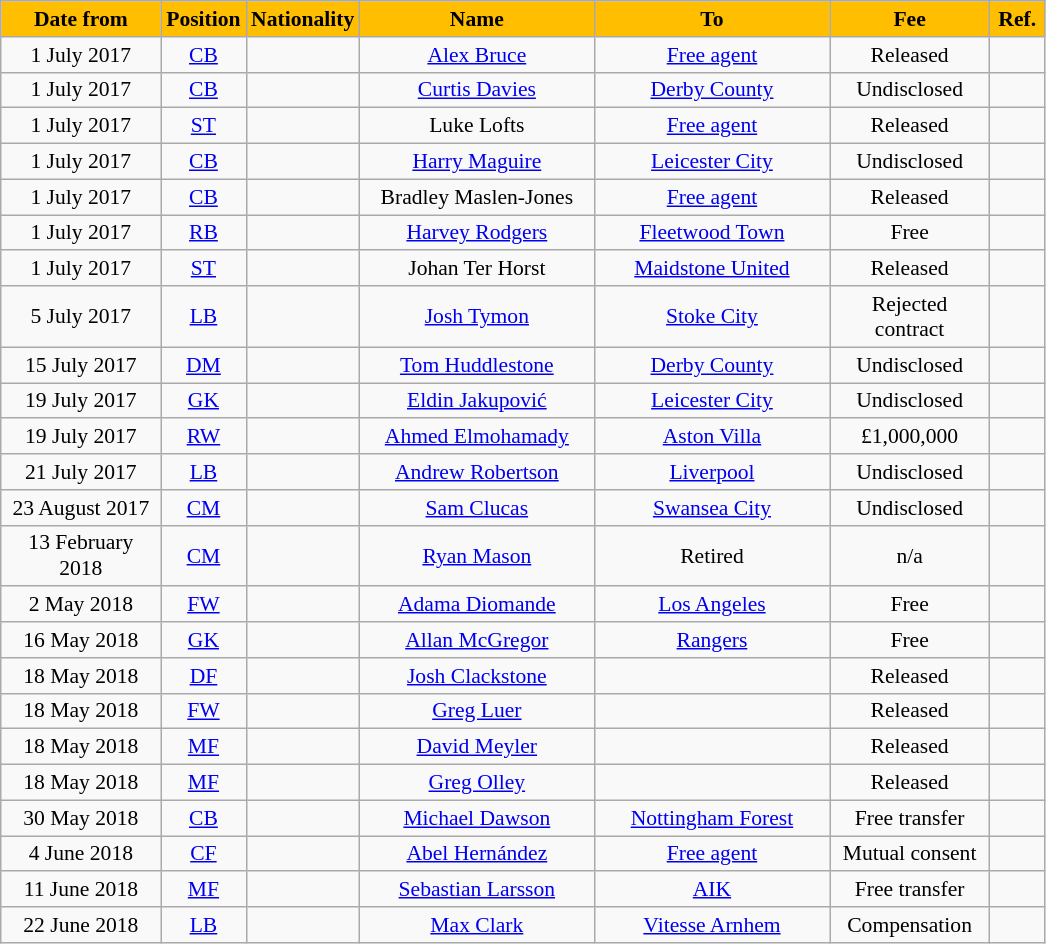<table class="wikitable"  style="text-align:center; font-size:90%; ">
<tr>
<th style="background:#ffbf00; color:#000; width:100px;">Date from</th>
<th style="background:#ffbf00; color:#000; width:50px;">Position</th>
<th style="background:#ffbf00; color:#000; width:50px;">Nationality</th>
<th style="background:#ffbf00; color:#000; width:150px;">Name</th>
<th style="background:#ffbf00; color:#000; width:150px;">To</th>
<th style="background:#ffbf00; color:#000; width:100px;">Fee</th>
<th style="background:#ffbf00; color:#000; width:30px;">Ref.</th>
</tr>
<tr>
<td>1 July 2017</td>
<td><a href='#'>CB</a></td>
<td></td>
<td><a href='#'>Alex Bruce</a></td>
<td><a href='#'>Free agent</a></td>
<td>Released</td>
<td></td>
</tr>
<tr>
<td>1 July 2017</td>
<td><a href='#'>CB</a></td>
<td></td>
<td><a href='#'>Curtis Davies</a></td>
<td><a href='#'>Derby County</a></td>
<td>Undisclosed</td>
<td></td>
</tr>
<tr>
<td>1 July 2017</td>
<td><a href='#'>ST</a></td>
<td></td>
<td>Luke Lofts</td>
<td><a href='#'>Free agent</a></td>
<td>Released</td>
<td></td>
</tr>
<tr>
<td>1 July 2017</td>
<td><a href='#'>CB</a></td>
<td></td>
<td><a href='#'>Harry Maguire</a></td>
<td><a href='#'>Leicester City</a></td>
<td>Undisclosed </td>
<td></td>
</tr>
<tr>
<td>1 July 2017</td>
<td><a href='#'>CB</a></td>
<td></td>
<td>Bradley Maslen-Jones</td>
<td><a href='#'>Free agent</a></td>
<td>Released</td>
<td></td>
</tr>
<tr>
<td>1 July 2017</td>
<td><a href='#'>RB</a></td>
<td></td>
<td><a href='#'>Harvey Rodgers</a></td>
<td><a href='#'>Fleetwood Town</a></td>
<td>Free</td>
<td></td>
</tr>
<tr>
<td>1 July 2017</td>
<td><a href='#'>ST</a></td>
<td></td>
<td>Johan Ter Horst</td>
<td><a href='#'>Maidstone United</a></td>
<td>Released</td>
<td></td>
</tr>
<tr>
<td>5 July 2017</td>
<td><a href='#'>LB</a></td>
<td></td>
<td><a href='#'>Josh Tymon</a></td>
<td><a href='#'>Stoke City</a></td>
<td>Rejected contract</td>
<td></td>
</tr>
<tr>
<td>15 July 2017</td>
<td><a href='#'>DM</a></td>
<td></td>
<td><a href='#'>Tom Huddlestone</a></td>
<td><a href='#'>Derby County</a></td>
<td>Undisclosed </td>
<td></td>
</tr>
<tr>
<td>19 July 2017</td>
<td><a href='#'>GK</a></td>
<td></td>
<td><a href='#'>Eldin Jakupović</a></td>
<td><a href='#'>Leicester City</a></td>
<td>Undisclosed</td>
<td></td>
</tr>
<tr>
<td>19 July 2017</td>
<td><a href='#'>RW</a></td>
<td></td>
<td><a href='#'>Ahmed Elmohamady</a></td>
<td><a href='#'>Aston Villa</a></td>
<td>£1,000,000</td>
<td></td>
</tr>
<tr>
<td>21 July 2017</td>
<td><a href='#'>LB</a></td>
<td></td>
<td><a href='#'>Andrew Robertson</a></td>
<td><a href='#'>Liverpool</a></td>
<td>Undisclosed </td>
<td></td>
</tr>
<tr>
<td>23 August 2017</td>
<td><a href='#'>CM</a></td>
<td></td>
<td><a href='#'>Sam Clucas</a></td>
<td><a href='#'>Swansea City</a></td>
<td>Undisclosed</td>
<td></td>
</tr>
<tr>
<td>13 February 2018</td>
<td><a href='#'>CM</a></td>
<td></td>
<td><a href='#'>Ryan Mason</a></td>
<td>Retired</td>
<td>n/a</td>
<td></td>
</tr>
<tr>
<td>2 May 2018</td>
<td><a href='#'>FW</a></td>
<td></td>
<td><a href='#'>Adama Diomande</a></td>
<td><a href='#'>Los Angeles</a></td>
<td>Free</td>
<td></td>
</tr>
<tr>
<td>16 May 2018</td>
<td><a href='#'>GK</a></td>
<td></td>
<td><a href='#'>Allan McGregor</a></td>
<td><a href='#'>Rangers</a></td>
<td>Free</td>
<td></td>
</tr>
<tr>
<td>18 May 2018</td>
<td><a href='#'>DF</a></td>
<td></td>
<td><a href='#'>Josh Clackstone</a></td>
<td></td>
<td>Released</td>
<td></td>
</tr>
<tr>
<td>18 May 2018</td>
<td><a href='#'>FW</a></td>
<td></td>
<td><a href='#'>Greg Luer</a></td>
<td></td>
<td>Released</td>
<td></td>
</tr>
<tr>
<td>18 May 2018</td>
<td><a href='#'>MF</a></td>
<td></td>
<td><a href='#'>David Meyler</a></td>
<td></td>
<td>Released</td>
<td></td>
</tr>
<tr>
<td>18 May 2018</td>
<td><a href='#'>MF</a></td>
<td></td>
<td><a href='#'>Greg Olley</a></td>
<td></td>
<td>Released</td>
<td></td>
</tr>
<tr>
<td>30 May 2018</td>
<td><a href='#'>CB</a></td>
<td></td>
<td><a href='#'>Michael Dawson</a></td>
<td><a href='#'>Nottingham Forest</a></td>
<td>Free transfer</td>
<td></td>
</tr>
<tr>
<td>4 June 2018</td>
<td><a href='#'>CF</a></td>
<td></td>
<td><a href='#'>Abel Hernández</a></td>
<td><a href='#'>Free agent</a></td>
<td>Mutual consent</td>
<td></td>
</tr>
<tr>
<td>11 June 2018</td>
<td><a href='#'>MF</a></td>
<td></td>
<td><a href='#'>Sebastian Larsson</a></td>
<td><a href='#'>AIK</a></td>
<td>Free transfer</td>
<td></td>
</tr>
<tr>
<td>22 June 2018</td>
<td><a href='#'>LB</a></td>
<td></td>
<td><a href='#'>Max Clark</a></td>
<td><a href='#'>Vitesse Arnhem</a></td>
<td>Compensation</td>
<td></td>
</tr>
</table>
